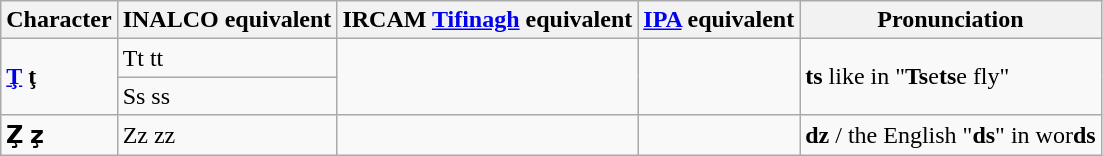<table class="wikitable">
<tr>
<th>Character</th>
<th>INALCO equivalent</th>
<th>IRCAM <a href='#'>Tifinagh</a> equivalent</th>
<th><a href='#'>IPA</a> equivalent</th>
<th>Pronunciation</th>
</tr>
<tr>
<td rowspan="2"><strong><a href='#'>Ţ</a> ţ</strong></td>
<td>Tt tt</td>
<td rowspan="2" style="font-size:140%"></td>
<td rowspan="2"></td>
<td rowspan="2"><strong>ts</strong> like in "<strong>Ts</strong>e<strong>ts</strong>e fly"</td>
</tr>
<tr>
<td>Ss ss</td>
</tr>
<tr>
<td><strong>Z̧ z̧</strong></td>
<td>Zz zz</td>
<td style="font-size:140%"></td>
<td></td>
<td><strong>dz</strong> / the English "<strong>ds</strong>" in wor<strong>ds</strong></td>
</tr>
</table>
